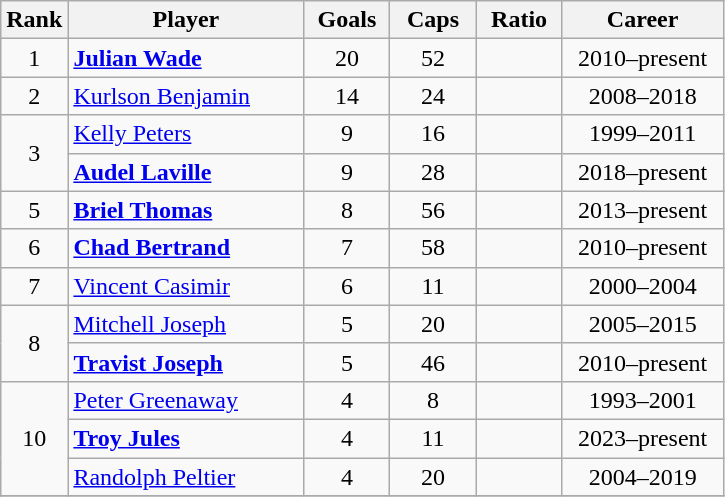<table class="wikitable sortable" style="text-align:center;">
<tr>
<th width=30px>Rank</th>
<th style="width:150px;">Player</th>
<th width=50px>Goals</th>
<th width=50px>Caps</th>
<th width=50px>Ratio</th>
<th style="width:100px;">Career</th>
</tr>
<tr>
<td>1</td>
<td style="text-align: left;"><strong><a href='#'>Julian Wade</a></strong></td>
<td>20</td>
<td>52</td>
<td></td>
<td>2010–present</td>
</tr>
<tr>
<td>2</td>
<td style="text-align: left;"><a href='#'>Kurlson Benjamin</a></td>
<td>14</td>
<td>24</td>
<td></td>
<td>2008–2018</td>
</tr>
<tr>
<td rowspan=2>3</td>
<td style="text-align: left;"><a href='#'>Kelly Peters</a></td>
<td>9</td>
<td>16</td>
<td></td>
<td>1999–2011</td>
</tr>
<tr>
<td style="text-align: left;"><strong><a href='#'>Audel Laville</a></strong></td>
<td>9</td>
<td>28</td>
<td></td>
<td>2018–present</td>
</tr>
<tr>
<td>5</td>
<td style="text-align: left;"><strong><a href='#'>Briel Thomas</a></strong></td>
<td>8</td>
<td>56</td>
<td></td>
<td>2013–present</td>
</tr>
<tr>
<td>6</td>
<td style="text-align: left;"><strong><a href='#'>Chad Bertrand</a></strong></td>
<td>7</td>
<td>58</td>
<td></td>
<td>2010–present</td>
</tr>
<tr>
<td>7</td>
<td style="text-align: left;"><a href='#'>Vincent Casimir</a></td>
<td>6</td>
<td>11</td>
<td></td>
<td>2000–2004</td>
</tr>
<tr>
<td rowspan=2>8</td>
<td style="text-align: left;"><a href='#'>Mitchell Joseph</a></td>
<td>5</td>
<td>20</td>
<td></td>
<td>2005–2015</td>
</tr>
<tr>
<td style="text-align: left;"><strong><a href='#'>Travist Joseph</a></strong></td>
<td>5</td>
<td>46</td>
<td></td>
<td>2010–present</td>
</tr>
<tr>
<td rowspan=3>10</td>
<td style="text-align: left;"><a href='#'>Peter Greenaway</a></td>
<td>4</td>
<td>8</td>
<td></td>
<td>1993–2001</td>
</tr>
<tr>
<td style="text-align: left;"><strong><a href='#'>Troy Jules</a></strong></td>
<td>4</td>
<td>11</td>
<td></td>
<td>2023–present</td>
</tr>
<tr>
<td style="text-align: left;"><a href='#'>Randolph Peltier</a></td>
<td>4</td>
<td>20</td>
<td></td>
<td>2004–2019</td>
</tr>
<tr>
</tr>
</table>
